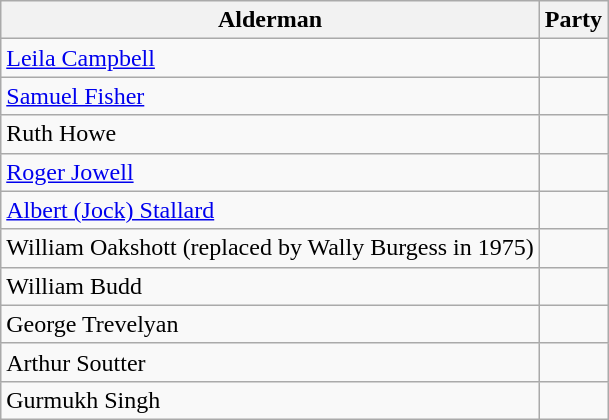<table class="wikitable">
<tr>
<th>Alderman</th>
<th colspan="2">Party</th>
</tr>
<tr>
<td><a href='#'>Leila Campbell</a></td>
<td></td>
</tr>
<tr>
<td><a href='#'>Samuel Fisher</a></td>
<td></td>
</tr>
<tr>
<td>Ruth Howe</td>
<td></td>
</tr>
<tr>
<td><a href='#'>Roger Jowell</a></td>
<td></td>
</tr>
<tr>
<td><a href='#'>Albert (Jock) Stallard</a></td>
<td></td>
</tr>
<tr>
<td>William Oakshott (replaced by Wally Burgess in 1975)</td>
<td></td>
</tr>
<tr>
<td>William Budd</td>
<td></td>
</tr>
<tr>
<td>George Trevelyan</td>
<td></td>
</tr>
<tr>
<td>Arthur Soutter</td>
<td></td>
</tr>
<tr>
<td>Gurmukh Singh</td>
<td></td>
</tr>
</table>
